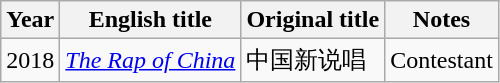<table class="wikitable sortable">
<tr>
<th>Year</th>
<th>English title</th>
<th>Original title</th>
<th>Notes</th>
</tr>
<tr>
<td>2018</td>
<td><em><a href='#'>The Rap of China</a></em></td>
<td>中国新说唱</td>
<td>Contestant</td>
</tr>
</table>
